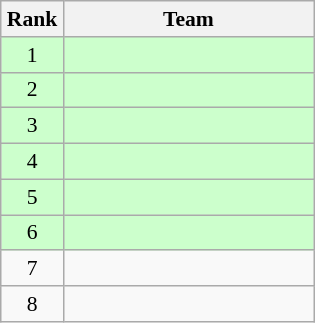<table class="wikitable" style="text-align: center; font-size:90% ">
<tr>
<th width=35>Rank</th>
<th width=160>Team</th>
</tr>
<tr bgcolor=ccffcc>
<td>1</td>
<td align=left></td>
</tr>
<tr bgcolor=ccffcc>
<td>2</td>
<td align=left></td>
</tr>
<tr bgcolor=ccffcc>
<td>3</td>
<td align=left></td>
</tr>
<tr bgcolor=ccffcc>
<td>4</td>
<td align=left></td>
</tr>
<tr bgcolor=ccffcc>
<td>5</td>
<td align=left></td>
</tr>
<tr bgcolor=ccffcc>
<td>6</td>
<td align=left></td>
</tr>
<tr>
<td>7</td>
<td align=left></td>
</tr>
<tr>
<td>8</td>
<td align=left></td>
</tr>
</table>
